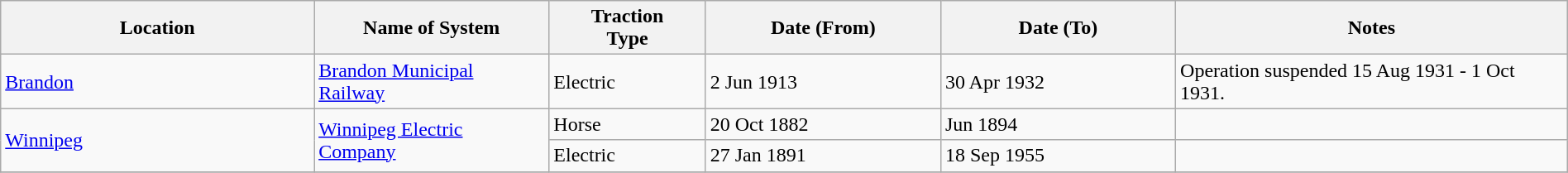<table class="wikitable" width=100%>
<tr>
<th width="20%">Location</th>
<th width="15%">Name of System</th>
<th width=10%>Traction<br>Type</th>
<th width=15%>Date (From)</th>
<th width=15%>Date (To)</th>
<th width=25%>Notes</th>
</tr>
<tr>
<td><a href='#'>Brandon</a></td>
<td><a href='#'>Brandon Municipal Railway</a></td>
<td>Electric</td>
<td>2 Jun 1913</td>
<td>30 Apr 1932</td>
<td>Operation suspended 15 Aug 1931 - 1 Oct 1931.</td>
</tr>
<tr>
<td rowspan="2"><a href='#'>Winnipeg</a></td>
<td rowspan="2"><a href='#'>Winnipeg Electric Company</a></td>
<td>Horse</td>
<td>20 Oct 1882</td>
<td>Jun 1894</td>
<td> </td>
</tr>
<tr>
<td>Electric</td>
<td>27 Jan 1891</td>
<td>18 Sep 1955</td>
<td> </td>
</tr>
<tr>
</tr>
</table>
